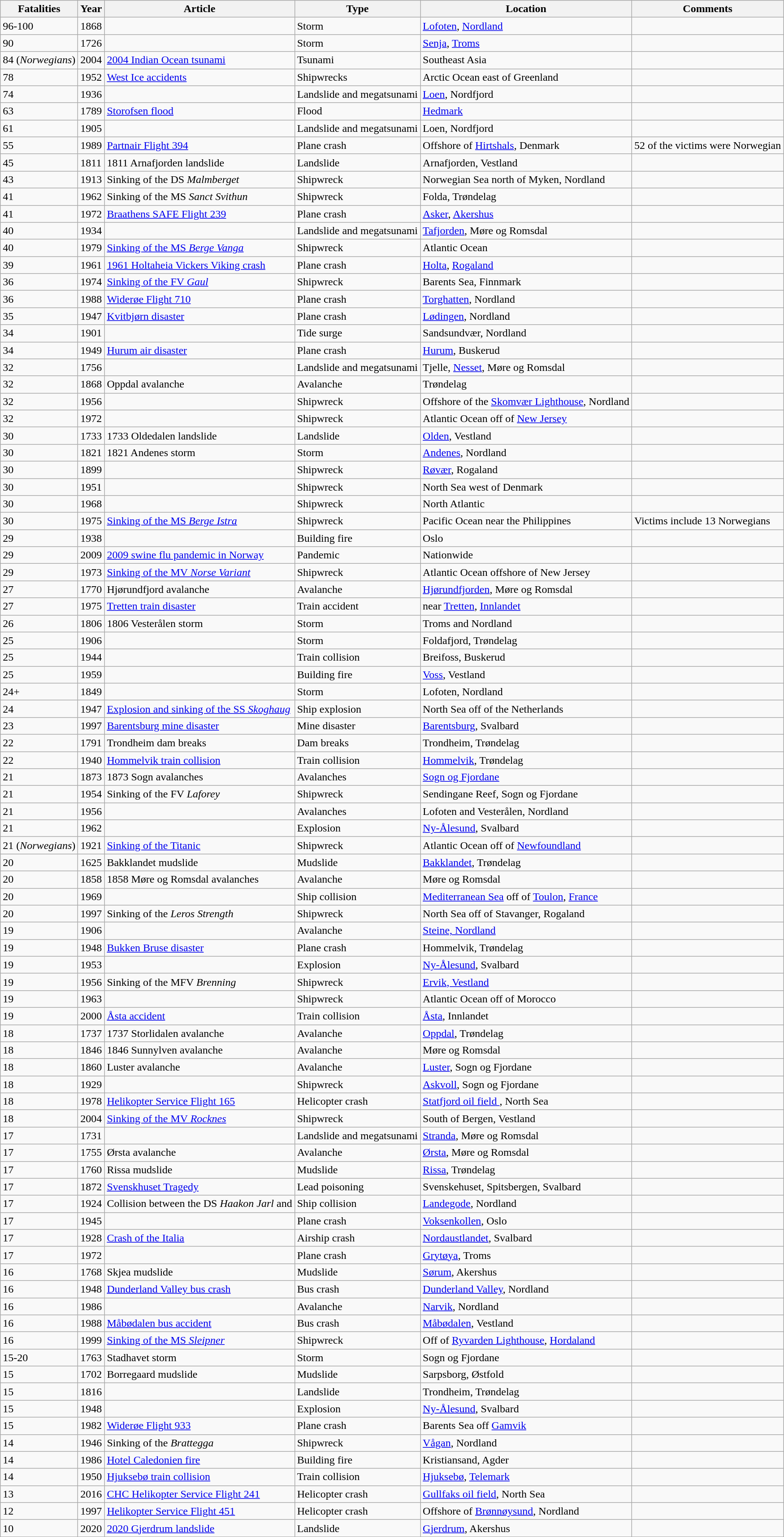<table class="wikitable sortable sticky-header" style=text-align:left" style="margin:1em auto;">
<tr>
<th data-sort-type="number">Fatalities</th>
<th>Year</th>
<th>Article</th>
<th>Type</th>
<th>Location</th>
<th>Comments</th>
</tr>
<tr>
<td>96-100</td>
<td>1868</td>
<td></td>
<td>Storm</td>
<td><a href='#'>Lofoten</a>, <a href='#'>Nordland</a></td>
<td></td>
</tr>
<tr>
<td>90</td>
<td>1726</td>
<td></td>
<td>Storm</td>
<td><a href='#'>Senja</a>, <a href='#'>Troms</a></td>
<td></td>
</tr>
<tr>
<td>84 (<em>Norwegians</em>)</td>
<td>2004</td>
<td><a href='#'>2004 Indian Ocean tsunami</a></td>
<td>Tsunami</td>
<td>Southeast Asia</td>
<td></td>
</tr>
<tr>
<td>78</td>
<td>1952</td>
<td><a href='#'>West Ice accidents</a></td>
<td>Shipwrecks</td>
<td>Arctic Ocean east of Greenland</td>
<td></td>
</tr>
<tr>
<td>74</td>
<td>1936</td>
<td></td>
<td>Landslide and megatsunami</td>
<td><a href='#'>Loen</a>, Nordfjord</td>
<td></td>
</tr>
<tr>
<td>63</td>
<td>1789</td>
<td><a href='#'>Storofsen flood</a></td>
<td>Flood</td>
<td><a href='#'>Hedmark</a></td>
<td></td>
</tr>
<tr>
<td>61</td>
<td>1905</td>
<td></td>
<td>Landslide and megatsunami</td>
<td>Loen, Nordfjord</td>
<td></td>
</tr>
<tr>
<td>55</td>
<td>1989</td>
<td><a href='#'>Partnair Flight 394</a></td>
<td>Plane crash</td>
<td>Offshore of <a href='#'>Hirtshals</a>, Denmark</td>
<td>52 of the victims were Norwegian</td>
</tr>
<tr>
<td>45</td>
<td>1811</td>
<td>1811 Arnafjorden landslide</td>
<td>Landslide</td>
<td>Arnafjorden, Vestland</td>
<td></td>
</tr>
<tr>
<td>43</td>
<td>1913</td>
<td>Sinking of the DS <em>Malmberget</em></td>
<td>Shipwreck</td>
<td>Norwegian Sea north of Myken, Nordland</td>
<td></td>
</tr>
<tr>
<td>41</td>
<td>1962</td>
<td>Sinking of the MS <em>Sanct Svithun</em></td>
<td>Shipwreck</td>
<td>Folda, Trøndelag</td>
<td></td>
</tr>
<tr>
<td>41</td>
<td>1972</td>
<td><a href='#'>Braathens SAFE Flight 239</a></td>
<td>Plane crash</td>
<td><a href='#'>Asker</a>, <a href='#'>Akershus</a></td>
<td></td>
</tr>
<tr>
<td>40</td>
<td>1934</td>
<td></td>
<td>Landslide and megatsunami</td>
<td><a href='#'>Tafjorden</a>, Møre og Romsdal</td>
<td></td>
</tr>
<tr>
<td>40</td>
<td>1979</td>
<td><a href='#'>Sinking of the MS <em>Berge Vanga</em></a></td>
<td>Shipwreck</td>
<td>Atlantic Ocean</td>
<td></td>
</tr>
<tr>
<td>39</td>
<td>1961</td>
<td><a href='#'>1961 Holtaheia Vickers Viking crash</a></td>
<td>Plane crash</td>
<td><a href='#'>Holta</a>, <a href='#'>Rogaland</a></td>
<td></td>
</tr>
<tr>
<td>36</td>
<td>1974</td>
<td><a href='#'>Sinking of the FV <em>Gaul</em></a></td>
<td>Shipwreck</td>
<td>Barents Sea, Finnmark</td>
<td></td>
</tr>
<tr>
<td>36</td>
<td>1988</td>
<td><a href='#'>Widerøe Flight 710</a></td>
<td>Plane crash</td>
<td><a href='#'>Torghatten</a>, Nordland</td>
<td></td>
</tr>
<tr>
<td>35</td>
<td>1947</td>
<td><a href='#'>Kvitbjørn disaster</a></td>
<td>Plane crash</td>
<td><a href='#'>Lødingen</a>, Nordland</td>
<td></td>
</tr>
<tr>
<td>34</td>
<td>1901</td>
<td></td>
<td>Tide surge</td>
<td>Sandsundvær, Nordland</td>
<td></td>
</tr>
<tr>
<td>34</td>
<td>1949</td>
<td><a href='#'>Hurum air disaster</a></td>
<td>Plane crash</td>
<td><a href='#'>Hurum</a>, Buskerud</td>
<td></td>
</tr>
<tr>
<td>32</td>
<td>1756</td>
<td></td>
<td>Landslide and megatsunami</td>
<td>Tjelle, <a href='#'>Nesset</a>, Møre og Romsdal</td>
<td></td>
</tr>
<tr>
<td>32</td>
<td>1868</td>
<td>Oppdal avalanche</td>
<td>Avalanche</td>
<td>Trøndelag</td>
<td></td>
</tr>
<tr>
<td>32</td>
<td>1956</td>
<td></td>
<td>Shipwreck</td>
<td>Offshore of the <a href='#'>Skomvær Lighthouse</a>, Nordland</td>
<td></td>
</tr>
<tr>
<td>32</td>
<td>1972</td>
<td></td>
<td>Shipwreck</td>
<td>Atlantic Ocean off of <a href='#'>New Jersey</a></td>
<td></td>
</tr>
<tr>
<td>30</td>
<td>1733</td>
<td>1733 Oldedalen landslide</td>
<td>Landslide</td>
<td><a href='#'>Olden</a>, Vestland</td>
<td></td>
</tr>
<tr>
<td>30</td>
<td>1821</td>
<td>1821 Andenes storm</td>
<td>Storm</td>
<td><a href='#'>Andenes</a>, Nordland</td>
<td></td>
</tr>
<tr>
<td>30</td>
<td>1899</td>
<td></td>
<td>Shipwreck</td>
<td><a href='#'>Røvær</a>, Rogaland</td>
<td></td>
</tr>
<tr>
<td>30</td>
<td>1951</td>
<td></td>
<td>Shipwreck</td>
<td>North Sea west of Denmark</td>
<td></td>
</tr>
<tr>
<td>30</td>
<td>1968</td>
<td></td>
<td>Shipwreck</td>
<td>North Atlantic</td>
<td></td>
</tr>
<tr>
<td>30</td>
<td>1975</td>
<td><a href='#'>Sinking of the MS <em>Berge Istra</em></a></td>
<td>Shipwreck</td>
<td>Pacific Ocean near the Philippines</td>
<td>Victims include 13 Norwegians</td>
</tr>
<tr>
<td>29</td>
<td>1938</td>
<td></td>
<td>Building fire</td>
<td>Oslo</td>
<td></td>
</tr>
<tr>
<td>29</td>
<td>2009</td>
<td><a href='#'>2009 swine flu pandemic in Norway</a></td>
<td>Pandemic</td>
<td>Nationwide</td>
<td></td>
</tr>
<tr>
<td>29</td>
<td>1973</td>
<td><a href='#'>Sinking of the MV <em>Norse Variant</em></a></td>
<td>Shipwreck</td>
<td>Atlantic Ocean offshore of New Jersey</td>
<td></td>
</tr>
<tr>
<td>27</td>
<td>1770</td>
<td>Hjørundfjord avalanche</td>
<td>Avalanche</td>
<td><a href='#'>Hjørundfjorden</a>, Møre og Romsdal</td>
<td></td>
</tr>
<tr>
<td>27</td>
<td>1975</td>
<td><a href='#'>Tretten train disaster</a></td>
<td>Train accident</td>
<td>near <a href='#'>Tretten</a>, <a href='#'>Innlandet</a></td>
<td></td>
</tr>
<tr>
<td>26</td>
<td>1806</td>
<td>1806 Vesterålen storm</td>
<td>Storm</td>
<td>Troms and Nordland</td>
<td></td>
</tr>
<tr>
<td>25</td>
<td>1906</td>
<td></td>
<td>Storm</td>
<td>Foldafjord, Trøndelag</td>
<td></td>
</tr>
<tr>
<td>25</td>
<td>1944</td>
<td></td>
<td>Train collision</td>
<td>Breifoss, Buskerud</td>
<td></td>
</tr>
<tr>
<td>25</td>
<td>1959</td>
<td></td>
<td>Building fire</td>
<td><a href='#'>Voss</a>, Vestland</td>
<td></td>
</tr>
<tr>
<td>24+</td>
<td>1849</td>
<td></td>
<td>Storm</td>
<td>Lofoten, Nordland</td>
<td></td>
</tr>
<tr>
<td>24</td>
<td>1947</td>
<td><a href='#'>Explosion and sinking of the SS <em>Skoghaug</em></a></td>
<td>Ship explosion</td>
<td>North Sea off of the Netherlands</td>
<td></td>
</tr>
<tr>
<td>23</td>
<td>1997</td>
<td><a href='#'>Barentsburg mine disaster</a></td>
<td>Mine disaster</td>
<td><a href='#'>Barentsburg</a>, Svalbard</td>
<td></td>
</tr>
<tr>
<td>22</td>
<td>1791</td>
<td>Trondheim dam breaks</td>
<td>Dam breaks</td>
<td>Trondheim, Trøndelag</td>
<td></td>
</tr>
<tr>
<td>22</td>
<td>1940</td>
<td><a href='#'>Hommelvik train collision</a></td>
<td>Train collision</td>
<td><a href='#'>Hommelvik</a>, Trøndelag</td>
<td></td>
</tr>
<tr>
<td>21</td>
<td>1873</td>
<td>1873 Sogn avalanches</td>
<td>Avalanches</td>
<td><a href='#'>Sogn og Fjordane</a></td>
<td></td>
</tr>
<tr>
<td>21</td>
<td>1954</td>
<td>Sinking of the FV <em>Laforey</em></td>
<td>Shipwreck</td>
<td>Sendingane Reef, Sogn og Fjordane</td>
<td></td>
</tr>
<tr>
<td>21</td>
<td>1956</td>
<td></td>
<td>Avalanches</td>
<td>Lofoten and Vesterålen, Nordland</td>
<td></td>
</tr>
<tr>
<td>21</td>
<td>1962</td>
<td></td>
<td>Explosion</td>
<td><a href='#'>Ny-Ålesund</a>, Svalbard</td>
<td></td>
</tr>
<tr>
<td>21 (<em>Norwegians</em>)</td>
<td>1921</td>
<td><a href='#'>Sinking of the Titanic</a></td>
<td>Shipwreck</td>
<td>Atlantic Ocean off of <a href='#'>Newfoundland</a></td>
<td></td>
</tr>
<tr>
<td>20</td>
<td>1625</td>
<td>Bakklandet mudslide</td>
<td>Mudslide</td>
<td><a href='#'>Bakklandet</a>, Trøndelag</td>
<td></td>
</tr>
<tr>
<td>20</td>
<td>1858</td>
<td>1858 Møre og Romsdal avalanches</td>
<td>Avalanche</td>
<td>Møre og Romsdal</td>
<td></td>
</tr>
<tr>
<td>20</td>
<td>1969</td>
<td></td>
<td>Ship collision</td>
<td><a href='#'>Mediterranean Sea</a> off of <a href='#'>Toulon</a>, <a href='#'>France</a></td>
<td></td>
</tr>
<tr>
<td>20</td>
<td>1997</td>
<td>Sinking of the <em>Leros Strength</em></td>
<td>Shipwreck</td>
<td>North Sea off of Stavanger, Rogaland</td>
<td></td>
</tr>
<tr>
<td>19</td>
<td>1906</td>
<td></td>
<td>Avalanche</td>
<td><a href='#'>Steine, Nordland</a></td>
<td></td>
</tr>
<tr>
<td>19</td>
<td>1948</td>
<td><a href='#'>Bukken Bruse disaster</a></td>
<td>Plane crash</td>
<td>Hommelvik, Trøndelag</td>
<td></td>
</tr>
<tr>
<td>19</td>
<td>1953</td>
<td></td>
<td>Explosion</td>
<td><a href='#'>Ny-Ålesund</a>, Svalbard</td>
<td></td>
</tr>
<tr>
<td>19</td>
<td>1956</td>
<td>Sinking of the MFV <em>Brenning</em></td>
<td>Shipwreck</td>
<td><a href='#'>Ervik, Vestland</a></td>
<td></td>
</tr>
<tr>
<td>19</td>
<td>1963</td>
<td></td>
<td>Shipwreck</td>
<td>Atlantic Ocean off of Morocco</td>
<td></td>
</tr>
<tr>
<td>19</td>
<td>2000</td>
<td><a href='#'>Åsta accident</a></td>
<td>Train collision</td>
<td><a href='#'>Åsta</a>, Innlandet</td>
<td></td>
</tr>
<tr>
<td>18</td>
<td>1737</td>
<td>1737 Storlidalen avalanche</td>
<td>Avalanche</td>
<td><a href='#'>Oppdal</a>, Trøndelag</td>
<td></td>
</tr>
<tr>
<td>18</td>
<td>1846</td>
<td>1846 Sunnylven avalanche</td>
<td>Avalanche</td>
<td>Møre og Romsdal</td>
<td></td>
</tr>
<tr>
<td>18</td>
<td>1860</td>
<td>Luster avalanche</td>
<td>Avalanche</td>
<td><a href='#'>Luster</a>, Sogn og Fjordane</td>
<td></td>
</tr>
<tr>
<td>18</td>
<td>1929</td>
<td></td>
<td>Shipwreck</td>
<td><a href='#'>Askvoll</a>, Sogn og Fjordane</td>
<td></td>
</tr>
<tr>
<td>18</td>
<td>1978</td>
<td><a href='#'>Helikopter Service Flight 165</a></td>
<td>Helicopter crash</td>
<td><a href='#'>Statfjord oil field </a>, North Sea</td>
<td></td>
</tr>
<tr>
<td>18</td>
<td>2004</td>
<td><a href='#'>Sinking of the MV <em>Rocknes</em></a></td>
<td>Shipwreck</td>
<td>South of Bergen, Vestland</td>
<td></td>
</tr>
<tr>
<td>17</td>
<td>1731</td>
<td></td>
<td>Landslide and megatsunami</td>
<td><a href='#'>Stranda</a>, Møre og Romsdal</td>
<td></td>
</tr>
<tr>
<td>17</td>
<td>1755</td>
<td>Ørsta avalanche</td>
<td>Avalanche</td>
<td><a href='#'>Ørsta</a>, Møre og Romsdal</td>
<td></td>
</tr>
<tr>
<td>17</td>
<td>1760</td>
<td>Rissa mudslide</td>
<td>Mudslide</td>
<td><a href='#'>Rissa</a>, Trøndelag</td>
<td></td>
</tr>
<tr>
<td>17</td>
<td>1872</td>
<td><a href='#'>Svenskhuset Tragedy</a></td>
<td>Lead poisoning</td>
<td>Svenskehuset, Spitsbergen, Svalbard</td>
<td></td>
</tr>
<tr>
<td>17</td>
<td>1924</td>
<td>Collision between the DS <em>Haakon Jarl</em> and </td>
<td>Ship collision</td>
<td><a href='#'>Landegode</a>, Nordland</td>
<td></td>
</tr>
<tr>
<td>17</td>
<td>1945</td>
<td></td>
<td>Plane crash</td>
<td><a href='#'>Voksenkollen</a>, Oslo</td>
<td></td>
</tr>
<tr>
<td>17</td>
<td>1928</td>
<td><a href='#'>Crash of the Italia</a></td>
<td>Airship crash</td>
<td><a href='#'>Nordaustlandet</a>, Svalbard</td>
<td></td>
</tr>
<tr>
<td>17</td>
<td>1972</td>
<td></td>
<td>Plane crash</td>
<td><a href='#'>Grytøya</a>, Troms</td>
<td></td>
</tr>
<tr>
<td>16</td>
<td>1768</td>
<td>Skjea mudslide</td>
<td>Mudslide</td>
<td><a href='#'>Sørum</a>, Akershus</td>
<td></td>
</tr>
<tr>
<td>16</td>
<td>1948</td>
<td><a href='#'>Dunderland Valley bus crash</a></td>
<td>Bus crash</td>
<td><a href='#'>Dunderland Valley</a>, Nordland</td>
<td></td>
</tr>
<tr>
<td>16</td>
<td>1986</td>
<td></td>
<td>Avalanche</td>
<td><a href='#'>Narvik</a>, Nordland</td>
<td></td>
</tr>
<tr>
<td>16</td>
<td>1988</td>
<td><a href='#'>Måbødalen bus accident</a></td>
<td>Bus crash</td>
<td><a href='#'>Måbødalen</a>, Vestland</td>
<td></td>
</tr>
<tr>
<td>16</td>
<td>1999</td>
<td><a href='#'>Sinking of the MS <em>Sleipner</em></a></td>
<td>Shipwreck</td>
<td>Off of <a href='#'>Ryvarden Lighthouse</a>, <a href='#'>Hordaland</a></td>
<td></td>
</tr>
<tr>
<td>15-20</td>
<td>1763</td>
<td>Stadhavet storm</td>
<td>Storm</td>
<td>Sogn og Fjordane</td>
<td></td>
</tr>
<tr>
<td>15</td>
<td>1702</td>
<td>Borregaard mudslide</td>
<td>Mudslide</td>
<td>Sarpsborg, Østfold</td>
<td></td>
</tr>
<tr>
<td>15</td>
<td>1816</td>
<td></td>
<td>Landslide</td>
<td>Trondheim, Trøndelag</td>
<td></td>
</tr>
<tr>
<td>15</td>
<td>1948</td>
<td></td>
<td>Explosion</td>
<td><a href='#'>Ny-Ålesund</a>, Svalbard</td>
<td></td>
</tr>
<tr>
<td>15</td>
<td>1982</td>
<td><a href='#'>Widerøe Flight 933</a></td>
<td>Plane crash</td>
<td>Barents Sea off <a href='#'>Gamvik</a></td>
<td></td>
</tr>
<tr>
<td>14</td>
<td>1946</td>
<td>Sinking of the <em>Brattegga</em></td>
<td>Shipwreck</td>
<td><a href='#'>Vågan</a>, Nordland</td>
<td></td>
</tr>
<tr>
<td>14</td>
<td>1986</td>
<td><a href='#'>Hotel Caledonien fire</a></td>
<td>Building fire</td>
<td>Kristiansand, Agder</td>
<td></td>
</tr>
<tr>
<td>14</td>
<td>1950</td>
<td><a href='#'>Hjuksebø train collision</a></td>
<td>Train collision</td>
<td><a href='#'>Hjuksebø</a>, <a href='#'>Telemark</a></td>
<td></td>
</tr>
<tr>
<td>13</td>
<td>2016</td>
<td><a href='#'>CHC Helikopter Service Flight 241</a></td>
<td>Helicopter crash</td>
<td><a href='#'>Gullfaks oil field</a>, North Sea</td>
<td></td>
</tr>
<tr>
<td>12</td>
<td>1997</td>
<td><a href='#'>Helikopter Service Flight 451</a></td>
<td>Helicopter crash</td>
<td>Offshore of <a href='#'>Brønnøysund</a>, Nordland</td>
<td></td>
</tr>
<tr>
<td>10</td>
<td>2020</td>
<td><a href='#'>2020 Gjerdrum landslide</a></td>
<td>Landslide</td>
<td><a href='#'>Gjerdrum</a>, Akershus</td>
<td></td>
</tr>
</table>
